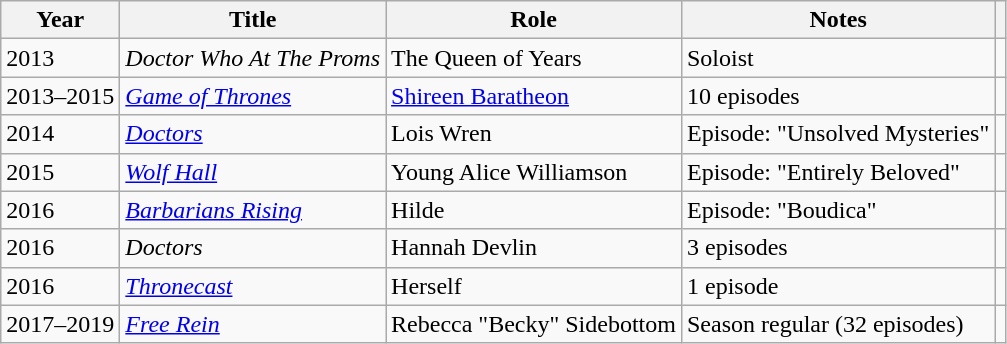<table class="wikitable">
<tr>
<th>Year</th>
<th>Title</th>
<th>Role</th>
<th>Notes</th>
<th></th>
</tr>
<tr>
<td>2013</td>
<td><em>Doctor Who At The Proms</em></td>
<td>The Queen of Years</td>
<td>Soloist</td>
<td></td>
</tr>
<tr>
<td>2013–2015</td>
<td><em><a href='#'>Game of Thrones</a></em></td>
<td><a href='#'>Shireen Baratheon</a></td>
<td>10 episodes</td>
<td></td>
</tr>
<tr>
<td>2014</td>
<td><em><a href='#'>Doctors</a></em></td>
<td>Lois Wren</td>
<td>Episode: "Unsolved Mysteries"</td>
<td></td>
</tr>
<tr>
<td>2015</td>
<td><em><a href='#'>Wolf Hall</a></em></td>
<td>Young Alice Williamson</td>
<td>Episode: "Entirely Beloved"</td>
<td></td>
</tr>
<tr>
<td>2016</td>
<td><em><a href='#'>Barbarians Rising</a></em></td>
<td>Hilde</td>
<td>Episode: "Boudica"</td>
<td></td>
</tr>
<tr>
<td>2016</td>
<td><em>Doctors</em></td>
<td>Hannah Devlin</td>
<td>3 episodes</td>
<td></td>
</tr>
<tr>
<td>2016</td>
<td><em><a href='#'>Thronecast</a></em></td>
<td>Herself</td>
<td>1 episode</td>
<td></td>
</tr>
<tr>
<td>2017–2019</td>
<td><em><a href='#'>Free Rein</a></em></td>
<td>Rebecca "Becky" Sidebottom</td>
<td>Season regular (32 episodes)</td>
<td></td>
</tr>
</table>
